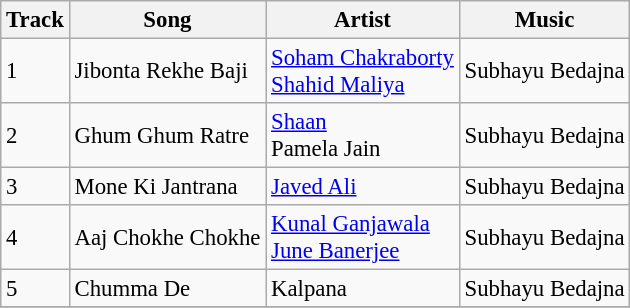<table class="wikitable" style="font-size:95%;">
<tr>
<th>Track</th>
<th>Song</th>
<th>Artist</th>
<th>Music</th>
</tr>
<tr>
<td>1</td>
<td>Jibonta Rekhe Baji</td>
<td><a href='#'>Soham Chakraborty</a><br><a href='#'>Shahid Maliya</a></td>
<td>Subhayu Bedajna</td>
</tr>
<tr>
<td>2</td>
<td>Ghum Ghum Ratre</td>
<td><a href='#'>Shaan</a><br>Pamela Jain</td>
<td>Subhayu Bedajna</td>
</tr>
<tr>
<td>3</td>
<td>Mone Ki Jantrana</td>
<td><a href='#'>Javed Ali</a></td>
<td>Subhayu Bedajna</td>
</tr>
<tr>
<td>4</td>
<td>Aaj Chokhe Chokhe</td>
<td><a href='#'>Kunal Ganjawala</a><br><a href='#'>June Banerjee</a></td>
<td>Subhayu Bedajna</td>
</tr>
<tr>
<td>5</td>
<td>Chumma De</td>
<td>Kalpana</td>
<td>Subhayu Bedajna</td>
</tr>
<tr>
</tr>
</table>
